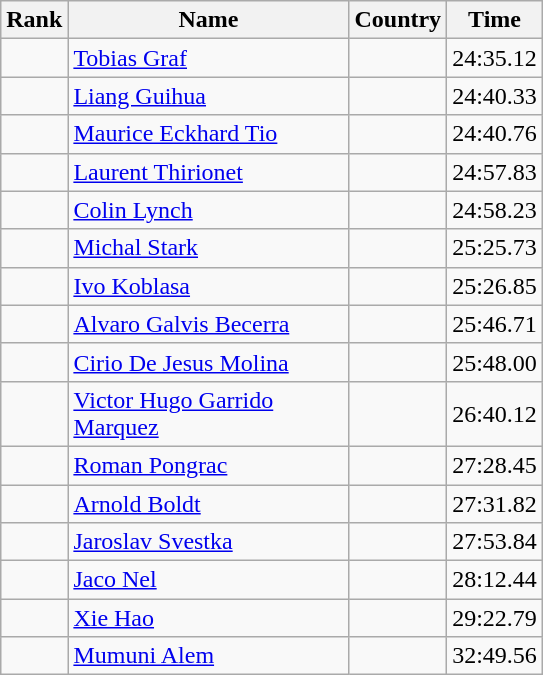<table class="wikitable sortable">
<tr>
<th width=20>Rank</th>
<th width=180>Name</th>
<th>Country</th>
<th>Time</th>
</tr>
<tr>
<td align="center"></td>
<td><a href='#'>Tobias Graf</a></td>
<td></td>
<td align="center">24:35.12</td>
</tr>
<tr>
<td align="center"></td>
<td><a href='#'>Liang Guihua</a></td>
<td></td>
<td align="center">24:40.33</td>
</tr>
<tr>
<td align="center"></td>
<td><a href='#'>Maurice Eckhard Tio</a></td>
<td></td>
<td align="center">24:40.76</td>
</tr>
<tr>
<td align="center"></td>
<td><a href='#'>Laurent Thirionet</a></td>
<td></td>
<td align="center">24:57.83</td>
</tr>
<tr>
<td align="center"></td>
<td><a href='#'>Colin Lynch</a></td>
<td></td>
<td align="center">24:58.23</td>
</tr>
<tr>
<td align="center"></td>
<td><a href='#'>Michal Stark</a></td>
<td></td>
<td align="center">25:25.73</td>
</tr>
<tr>
<td align="center"></td>
<td><a href='#'>Ivo Koblasa</a></td>
<td></td>
<td align="center">25:26.85</td>
</tr>
<tr>
<td align="center"></td>
<td><a href='#'>Alvaro Galvis Becerra</a></td>
<td></td>
<td align="center">25:46.71</td>
</tr>
<tr>
<td align="center"></td>
<td><a href='#'>Cirio De Jesus Molina</a></td>
<td></td>
<td align="center">25:48.00</td>
</tr>
<tr>
<td align="center"></td>
<td><a href='#'>Victor Hugo Garrido Marquez</a></td>
<td></td>
<td align="center">26:40.12</td>
</tr>
<tr>
<td align="center"></td>
<td><a href='#'>Roman Pongrac</a></td>
<td></td>
<td align="center">27:28.45</td>
</tr>
<tr>
<td align="center"></td>
<td><a href='#'>Arnold Boldt</a></td>
<td></td>
<td align="center">27:31.82</td>
</tr>
<tr>
<td align="center"></td>
<td><a href='#'>Jaroslav Svestka</a></td>
<td></td>
<td align="center">27:53.84</td>
</tr>
<tr>
<td align="center"></td>
<td><a href='#'>Jaco Nel</a></td>
<td></td>
<td align="center">28:12.44</td>
</tr>
<tr>
<td align="center"></td>
<td><a href='#'>Xie Hao</a></td>
<td></td>
<td align="center">29:22.79</td>
</tr>
<tr>
<td align="center"></td>
<td><a href='#'>Mumuni Alem</a></td>
<td></td>
<td align="center">32:49.56</td>
</tr>
</table>
